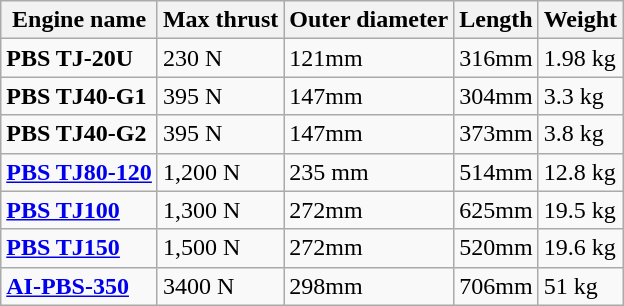<table class="wikitable sortable">
<tr>
<th>Engine name</th>
<th>Max thrust</th>
<th>Outer diameter</th>
<th>Length</th>
<th>Weight</th>
</tr>
<tr>
<td><strong>PBS TJ-20U</strong></td>
<td>230 N</td>
<td>121mm</td>
<td>316mm</td>
<td>1.98 kg</td>
</tr>
<tr>
<td><strong>PBS TJ40-G1</strong></td>
<td>395 N</td>
<td>147mm</td>
<td>304mm</td>
<td>3.3 kg</td>
</tr>
<tr>
<td><strong>PBS TJ40-G2</strong></td>
<td>395 N</td>
<td>147mm</td>
<td>373mm</td>
<td>3.8 kg</td>
</tr>
<tr>
<td><strong><a href='#'>PBS TJ80-120</a></strong></td>
<td>1,200 N</td>
<td>235 mm</td>
<td>514mm</td>
<td>12.8 kg</td>
</tr>
<tr>
<td><strong><a href='#'>PBS TJ100</a></strong></td>
<td>1,300 N</td>
<td>272mm</td>
<td>625mm</td>
<td>19.5 kg</td>
</tr>
<tr>
<td><strong><a href='#'>PBS TJ150</a></strong></td>
<td>1,500 N</td>
<td>272mm</td>
<td>520mm</td>
<td>19.6 kg</td>
</tr>
<tr>
<td><strong><a href='#'>AI-PBS-350</a></strong></td>
<td>3400 N</td>
<td>298mm</td>
<td>706mm</td>
<td>51 kg</td>
</tr>
</table>
